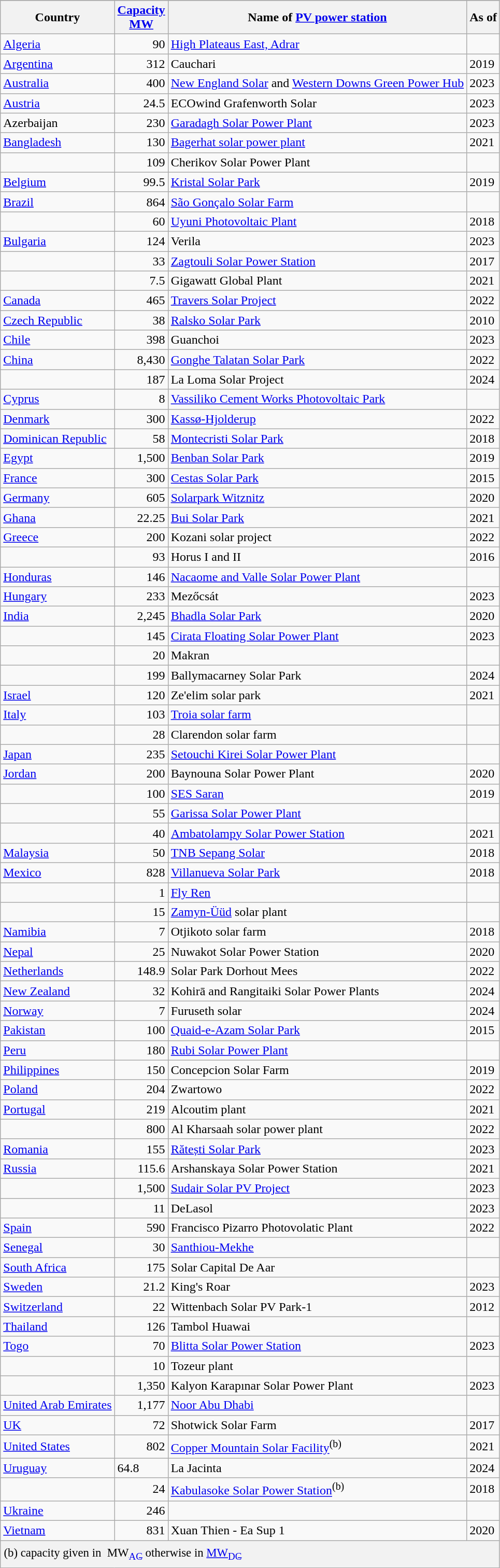<table class="wikitable sortable sticky-header" style="text-align: left;">
<tr>
</tr>
<tr>
<th>Country</th>
<th><a href='#'>Capacity</a><br><a href='#'>MW</a></th>
<th>Name of <a href='#'>PV power station</a></th>
<th>As of</th>
</tr>
<tr>
<td> <a href='#'>Algeria</a></td>
<td align="right">90</td>
<td><a href='#'>High Plateaus East, Adrar</a></td>
<td></td>
</tr>
<tr>
<td> <a href='#'>Argentina</a></td>
<td align="right">312</td>
<td>Cauchari</td>
<td>2019</td>
</tr>
<tr>
<td> <a href='#'>Australia</a></td>
<td align="right">400</td>
<td><a href='#'>New England Solar</a> and <a href='#'>Western Downs Green Power Hub</a></td>
<td>2023</td>
</tr>
<tr>
<td> <a href='#'>Austria</a></td>
<td align="right">24.5</td>
<td>ECOwind Grafenworth Solar</td>
<td>2023</td>
</tr>
<tr>
<td> Azerbaijan</td>
<td align="right">230</td>
<td><a href='#'>Garadagh Solar Power Plant</a></td>
<td>2023</td>
</tr>
<tr>
<td> <a href='#'>Bangladesh</a></td>
<td align="right">130</td>
<td><a href='#'>Bagerhat solar power plant</a></td>
<td>2021</td>
</tr>
<tr>
<td></td>
<td align="right">109</td>
<td>Cherikov Solar Power Plant</td>
<td></td>
</tr>
<tr>
<td> <a href='#'>Belgium</a></td>
<td align="right">99.5</td>
<td><a href='#'>Kristal Solar Park</a></td>
<td>2019</td>
</tr>
<tr>
<td> <a href='#'>Brazil</a></td>
<td align="right">864</td>
<td><a href='#'>São Gonçalo Solar Farm</a></td>
<td></td>
</tr>
<tr>
<td></td>
<td align="right">60</td>
<td><a href='#'>Uyuni Photovoltaic Plant</a></td>
<td>2018</td>
</tr>
<tr>
<td> <a href='#'>Bulgaria</a></td>
<td align="right">124</td>
<td>Verila</td>
<td>2023</td>
</tr>
<tr>
<td></td>
<td align="right">33</td>
<td><a href='#'>Zagtouli Solar Power Station</a></td>
<td>2017</td>
</tr>
<tr>
<td></td>
<td align="right">7.5</td>
<td>Gigawatt Global Plant</td>
<td>2021</td>
</tr>
<tr>
<td> <a href='#'>Canada</a></td>
<td align="right">465</td>
<td><a href='#'>Travers Solar Project</a></td>
<td>2022</td>
</tr>
<tr>
<td> <a href='#'>Czech Republic</a></td>
<td align="right">38</td>
<td><a href='#'>Ralsko Solar Park</a></td>
<td>2010</td>
</tr>
<tr>
<td> <a href='#'>Chile</a></td>
<td align="right">398</td>
<td>Guanchoi</td>
<td>2023</td>
</tr>
<tr>
<td> <a href='#'>China</a></td>
<td align="right">8,430</td>
<td><a href='#'>Gonghe Talatan Solar Park</a></td>
<td>2022</td>
</tr>
<tr>
<td></td>
<td align="right">187</td>
<td>La Loma Solar Project</td>
<td>2024</td>
</tr>
<tr>
<td> <a href='#'>Cyprus</a></td>
<td align="right">8</td>
<td><a href='#'>Vassiliko Cement Works Photovoltaic Park</a></td>
<td></td>
</tr>
<tr>
<td> <a href='#'>Denmark</a></td>
<td align="right">300</td>
<td><a href='#'>Kassø-Hjolderup</a></td>
<td>2022</td>
</tr>
<tr>
<td> <a href='#'>Dominican Republic</a></td>
<td align="right">58</td>
<td><a href='#'>Montecristi Solar Park</a></td>
<td>2018</td>
</tr>
<tr>
<td> <a href='#'>Egypt</a></td>
<td align="right">1,500</td>
<td><a href='#'>Benban Solar Park</a></td>
<td>2019</td>
</tr>
<tr>
<td> <a href='#'>France</a></td>
<td align="right">300</td>
<td><a href='#'>Cestas Solar Park</a></td>
<td>2015</td>
</tr>
<tr>
<td> <a href='#'>Germany</a></td>
<td align="right">605</td>
<td><a href='#'>Solarpark Witznitz</a></td>
<td>2020</td>
</tr>
<tr>
<td><a href='#'>Ghana</a></td>
<td align="right">22.25</td>
<td><a href='#'>Bui Solar Park</a></td>
<td>2021</td>
</tr>
<tr>
<td><a href='#'>Greece</a></td>
<td align="right">200</td>
<td>Kozani solar project</td>
<td>2022</td>
</tr>
<tr>
<td></td>
<td align="right">93</td>
<td>Horus I and II </td>
<td>2016</td>
</tr>
<tr>
<td> <a href='#'>Honduras</a></td>
<td align="right">146</td>
<td><a href='#'>Nacaome and Valle Solar Power Plant</a></td>
<td></td>
</tr>
<tr>
<td> <a href='#'>Hungary</a></td>
<td align="right">233</td>
<td>Mezőcsát</td>
<td>2023</td>
</tr>
<tr>
<td> <a href='#'>India</a></td>
<td align="right">2,245</td>
<td><a href='#'>Bhadla Solar Park</a></td>
<td>2020</td>
</tr>
<tr>
<td></td>
<td align="right">145</td>
<td><a href='#'>Cirata Floating Solar Power Plant</a></td>
<td>2023</td>
</tr>
<tr>
<td></td>
<td align="right">20</td>
<td>Makran</td>
<td></td>
</tr>
<tr>
<td></td>
<td align="right">199</td>
<td>Ballymacarney Solar Park</td>
<td>2024</td>
</tr>
<tr>
<td> <a href='#'>Israel</a></td>
<td align="right">120</td>
<td>Ze'elim solar park</td>
<td>2021</td>
</tr>
<tr>
<td> <a href='#'>Italy</a></td>
<td align="right">103</td>
<td><a href='#'>Troia solar farm</a></td>
<td></td>
</tr>
<tr>
<td></td>
<td align="right">28</td>
<td>Clarendon solar farm</td>
<td></td>
</tr>
<tr>
<td> <a href='#'>Japan</a></td>
<td align="right">235</td>
<td><a href='#'>Setouchi Kirei Solar Power Plant</a></td>
<td></td>
</tr>
<tr>
<td> <a href='#'>Jordan</a></td>
<td align="right">200</td>
<td>Baynouna Solar Power Plant</td>
<td>2020</td>
</tr>
<tr>
<td></td>
<td align="right">100</td>
<td><a href='#'>SES Saran</a></td>
<td>2019</td>
</tr>
<tr>
<td></td>
<td align="right">55</td>
<td><a href='#'>Garissa Solar Power Plant</a></td>
<td></td>
</tr>
<tr>
<td></td>
<td align="right">40</td>
<td><a href='#'>Ambatolampy Solar Power Station</a></td>
<td>2021</td>
</tr>
<tr>
<td> <a href='#'>Malaysia</a></td>
<td align="right">50</td>
<td><a href='#'>TNB Sepang Solar</a></td>
<td>2018</td>
</tr>
<tr>
<td> <a href='#'>Mexico</a></td>
<td align="right">828</td>
<td><a href='#'>Villanueva Solar Park</a></td>
<td>2018</td>
</tr>
<tr>
<td></td>
<td align="right">1</td>
<td><a href='#'>Fly Ren</a></td>
<td></td>
</tr>
<tr>
<td></td>
<td align="right">15</td>
<td><a href='#'>Zamyn-Üüd</a> solar plant</td>
<td></td>
</tr>
<tr>
<td><a href='#'>Namibia</a></td>
<td align="right">7</td>
<td>Otjikoto solar farm</td>
<td>2018</td>
</tr>
<tr>
<td> <a href='#'>Nepal</a></td>
<td align="right">25</td>
<td>Nuwakot Solar Power Station</td>
<td>2020</td>
</tr>
<tr>
<td> <a href='#'>Netherlands</a></td>
<td align="right">148.9</td>
<td>Solar Park Dorhout Mees</td>
<td>2022</td>
</tr>
<tr>
<td>  <a href='#'>New Zealand</a></td>
<td align="right">32</td>
<td>Kohirā and Rangitaiki Solar Power Plants</td>
<td>2024</td>
</tr>
<tr>
<td> <a href='#'>Norway</a></td>
<td align="right">7</td>
<td>Furuseth solar</td>
<td>2024</td>
</tr>
<tr>
<td> <a href='#'>Pakistan</a></td>
<td align="right">100</td>
<td><a href='#'>Quaid-e-Azam Solar Park</a></td>
<td>2015</td>
</tr>
<tr>
<td> <a href='#'>Peru</a></td>
<td align="right">180</td>
<td><a href='#'>Rubi Solar Power Plant</a></td>
<td></td>
</tr>
<tr>
<td> <a href='#'>Philippines</a></td>
<td align="right">150</td>
<td>Concepcion Solar Farm</td>
<td>2019</td>
</tr>
<tr>
<td> <a href='#'>Poland</a></td>
<td align="right">204</td>
<td>Zwartowo</td>
<td>2022</td>
</tr>
<tr>
<td> <a href='#'>Portugal</a></td>
<td align="right">219</td>
<td>Alcoutim plant</td>
<td>2021</td>
</tr>
<tr>
<td></td>
<td align="right">800</td>
<td>Al Kharsaah solar power plant</td>
<td>2022</td>
</tr>
<tr>
<td> <a href='#'>Romania</a></td>
<td align="right">155</td>
<td><a href='#'>Rătești Solar Park</a></td>
<td>2023</td>
</tr>
<tr>
<td> <a href='#'>Russia</a></td>
<td align="right">115.6</td>
<td>Arshanskaya Solar Power Station</td>
<td>2021</td>
</tr>
<tr>
<td></td>
<td align="right">1,500</td>
<td><a href='#'>Sudair Solar PV Project</a></td>
<td>2023</td>
</tr>
<tr>
<td></td>
<td align="right">11</td>
<td>DeLasol</td>
<td>2023</td>
</tr>
<tr>
<td> <a href='#'>Spain</a></td>
<td align="right">590</td>
<td>Francisco Pizarro Photovolatic Plant</td>
<td>2022</td>
</tr>
<tr>
<td> <a href='#'>Senegal</a></td>
<td align="right">30</td>
<td><a href='#'>Santhiou-Mekhe</a></td>
<td></td>
</tr>
<tr>
<td> <a href='#'>South Africa</a></td>
<td align="right">175</td>
<td>Solar Capital De Aar</td>
<td></td>
</tr>
<tr>
<td> <a href='#'>Sweden</a></td>
<td align="right">21.2</td>
<td>King's Roar</td>
<td>2023</td>
</tr>
<tr>
<td> <a href='#'>Switzerland</a></td>
<td align="right">22</td>
<td>Wittenbach Solar PV Park-1</td>
<td>2012</td>
</tr>
<tr>
<td> <a href='#'>Thailand</a></td>
<td align="right">126</td>
<td>Tambol Huawai</td>
<td></td>
</tr>
<tr>
<td> <a href='#'>Togo</a></td>
<td align="right">70</td>
<td><a href='#'>Blitta Solar Power Station</a></td>
<td>2023</td>
</tr>
<tr>
<td></td>
<td align="right">10</td>
<td>Tozeur plant</td>
<td></td>
</tr>
<tr>
<td></td>
<td align="right">1,350</td>
<td>Kalyon Karapınar Solar Power Plant</td>
<td>2023</td>
</tr>
<tr>
<td> <a href='#'>United Arab Emirates</a></td>
<td align="right">1,177</td>
<td><a href='#'>Noor Abu Dhabi</a></td>
<td></td>
</tr>
<tr>
<td> <a href='#'>UK</a></td>
<td align="right">72</td>
<td>Shotwick Solar Farm</td>
<td>2017</td>
</tr>
<tr>
<td> <a href='#'>United States</a></td>
<td align="right">802</td>
<td><a href='#'>Copper Mountain Solar Facility</a><sup>(b)</sup></td>
<td>2021</td>
</tr>
<tr>
<td> <a href='#'>Uruguay</a></td>
<td>64.8</td>
<td>La Jacinta</td>
<td>2024</td>
</tr>
<tr>
<td></td>
<td align="right">24</td>
<td><a href='#'>Kabulasoke Solar Power Station</a><sup>(b)</sup></td>
<td>2018</td>
</tr>
<tr>
<td> <a href='#'>Ukraine</a></td>
<td align="right">246</td>
<td></td>
<td></td>
</tr>
<tr>
<td> <a href='#'>Vietnam</a></td>
<td align="right">831</td>
<td>Xuan Thien - Ea Sup 1</td>
<td>2020</td>
</tr>
<tr>
<td colspan=4 style="background-color: #f2f2f2; font-size: 0.95em; padding: 6px 4px; text-align: left;">(b) capacity given in  MW<a href='#'><sub>AC</sub></a> otherwise in <a href='#'>MW<sub>DC</sub></a></td>
</tr>
</table>
